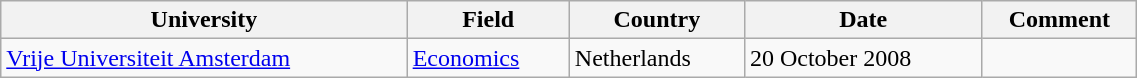<table class="wikitable" style="width:60%;">
<tr>
<th>University</th>
<th>Field</th>
<th>Country</th>
<th>Date</th>
<th>Comment</th>
</tr>
<tr>
<td><a href='#'>Vrije Universiteit Amsterdam</a></td>
<td><a href='#'>Economics</a></td>
<td>Netherlands</td>
<td>20 October 2008</td>
<td></td>
</tr>
</table>
